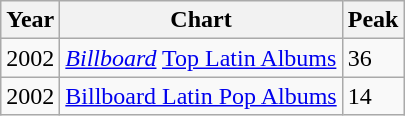<table class="wikitable">
<tr>
<th>Year</th>
<th>Chart</th>
<th>Peak</th>
</tr>
<tr>
<td>2002</td>
<td><em><a href='#'>Billboard</a></em> <a href='#'>Top Latin Albums</a></td>
<td>36 </td>
</tr>
<tr>
<td>2002</td>
<td><a href='#'>Billboard Latin Pop Albums</a></td>
<td>14 </td>
</tr>
</table>
